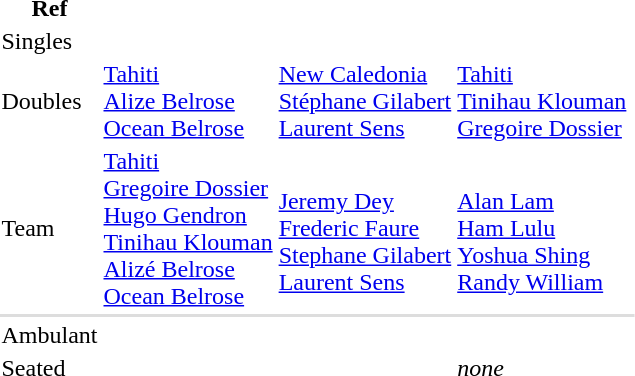<table>
<tr>
<th>Ref</th>
</tr>
<tr>
<td>Singles</td>
<td></td>
<td> </td>
<td></td>
<td align=center></td>
</tr>
<tr>
<td>Doubles</td>
<td valign=top> <a href='#'>Tahiti</a><br><a href='#'>Alize Belrose</a><br><a href='#'>Ocean Belrose</a></td>
<td valign=top> <a href='#'>New Caledonia</a><br><a href='#'>Stéphane Gilabert</a><br><a href='#'>Laurent Sens</a></td>
<td valign=top> <a href='#'>Tahiti</a><br><a href='#'>Tinihau Klouman</a><br><a href='#'>Gregoire Dossier</a></td>
<td align=center></td>
</tr>
<tr>
<td>Team</td>
<td valign=top> <a href='#'>Tahiti</a><br><a href='#'>Gregoire Dossier</a><br><a href='#'>Hugo Gendron</a><br><a href='#'>Tinihau Klouman</a><br><a href='#'>Alizé Belrose</a><br><a href='#'>Ocean Belrose</a></td>
<td><br><a href='#'>Jeremy Dey</a><br><a href='#'>Frederic Faure</a><br><a href='#'>Stephane Gilabert</a><br><a href='#'>Laurent Sens</a></td>
<td><br><a href='#'>Alan Lam</a><br><a href='#'>Ham Lulu</a><br><a href='#'>Yoshua Shing</a><br><a href='#'>Randy William</a></td>
<td align=center></td>
</tr>
<tr bgcolor=#DDDDDD>
<td colspan=5></td>
</tr>
<tr>
<td>Ambulant</td>
<td></td>
<td></td>
<td></td>
<td align=center></td>
</tr>
<tr>
<td>Seated</td>
<td></td>
<td></td>
<td><em>none</em></td>
<td align=center></td>
</tr>
</table>
